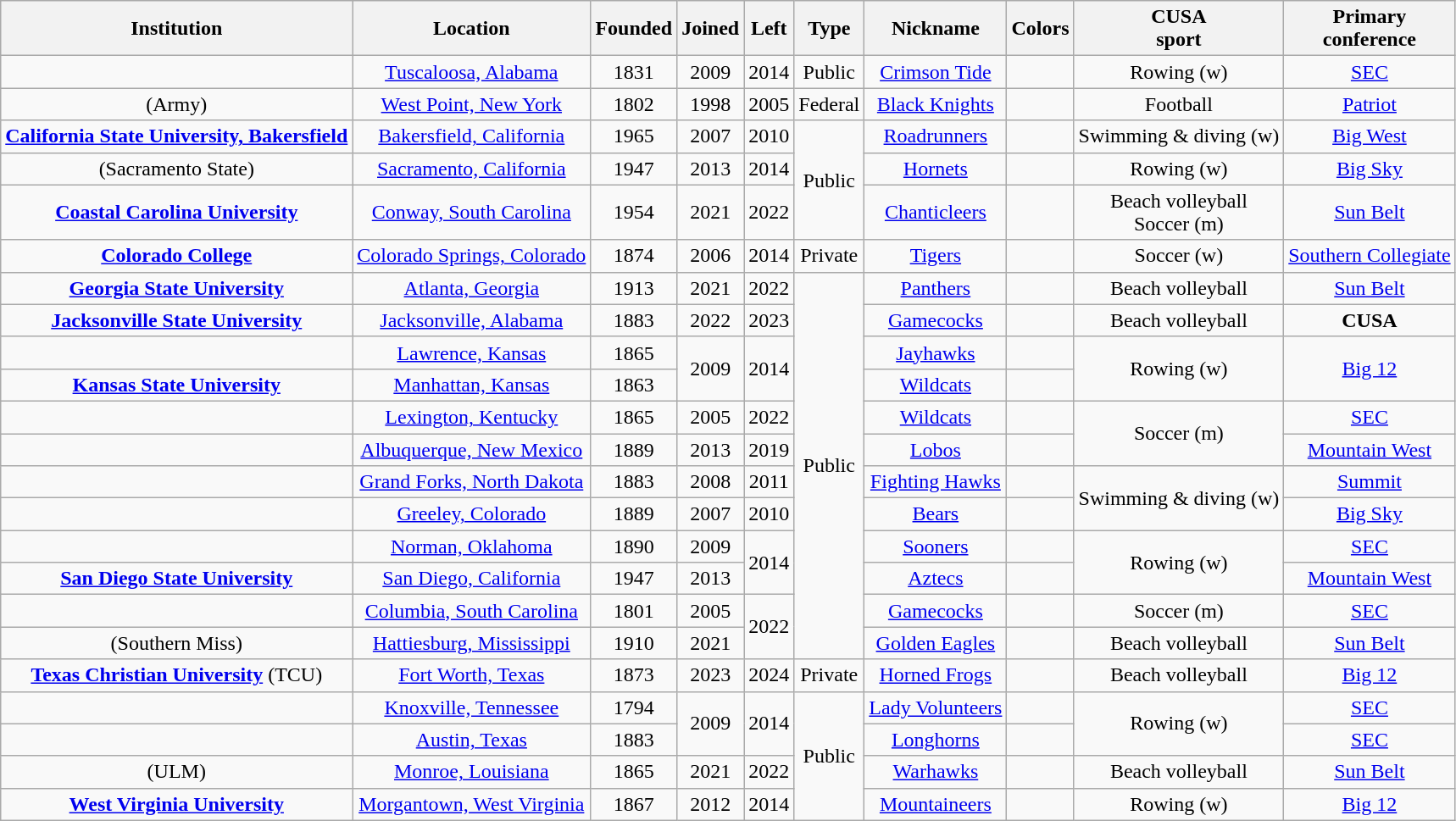<table class="wikitable sortable" style="text-align:center">
<tr>
<th>Institution</th>
<th>Location</th>
<th>Founded</th>
<th>Joined</th>
<th>Left</th>
<th>Type</th>
<th>Nickname</th>
<th class="unsortable">Colors</th>
<th>CUSA<br>sport</th>
<th>Primary<br>conference</th>
</tr>
<tr>
<td></td>
<td><a href='#'>Tuscaloosa, Alabama</a></td>
<td>1831</td>
<td>2009</td>
<td>2014</td>
<td>Public</td>
<td><a href='#'>Crimson Tide</a></td>
<td></td>
<td>Rowing (w)</td>
<td><a href='#'>SEC</a></td>
</tr>
<tr>
<td> (Army)</td>
<td><a href='#'>West Point, New York</a></td>
<td>1802</td>
<td>1998</td>
<td>2005</td>
<td>Federal</td>
<td><a href='#'>Black Knights</a></td>
<td></td>
<td>Football</td>
<td><a href='#'>Patriot</a></td>
</tr>
<tr>
<td><strong><a href='#'>California State University, Bakersfield</a></strong></td>
<td><a href='#'>Bakersfield, California</a></td>
<td>1965</td>
<td>2007</td>
<td>2010</td>
<td rowspan="3">Public</td>
<td><a href='#'>Roadrunners</a></td>
<td></td>
<td>Swimming & diving (w)</td>
<td><a href='#'>Big West</a></td>
</tr>
<tr>
<td> (Sacramento State)</td>
<td><a href='#'>Sacramento, California</a></td>
<td>1947</td>
<td>2013</td>
<td>2014</td>
<td><a href='#'>Hornets</a></td>
<td></td>
<td>Rowing (w)</td>
<td><a href='#'>Big Sky</a></td>
</tr>
<tr>
<td><strong><a href='#'>Coastal Carolina University</a></strong></td>
<td><a href='#'>Conway, South Carolina</a></td>
<td>1954</td>
<td>2021</td>
<td>2022</td>
<td><a href='#'>Chanticleers</a></td>
<td></td>
<td>Beach volleyball<br>Soccer (m)</td>
<td><a href='#'>Sun Belt</a></td>
</tr>
<tr>
<td><strong><a href='#'>Colorado College</a></strong></td>
<td><a href='#'>Colorado Springs, Colorado</a></td>
<td>1874</td>
<td>2006</td>
<td>2014</td>
<td>Private</td>
<td><a href='#'>Tigers</a></td>
<td></td>
<td>Soccer (w)</td>
<td nowrap><a href='#'>Southern Collegiate</a></td>
</tr>
<tr>
<td><strong><a href='#'>Georgia State University</a></strong></td>
<td><a href='#'>Atlanta, Georgia</a></td>
<td>1913</td>
<td>2021</td>
<td>2022</td>
<td rowspan=12>Public</td>
<td><a href='#'>Panthers</a></td>
<td></td>
<td>Beach volleyball</td>
<td><a href='#'>Sun Belt</a></td>
</tr>
<tr>
<td><strong><a href='#'>Jacksonville State University</a></strong></td>
<td><a href='#'>Jacksonville, Alabama</a></td>
<td>1883</td>
<td>2022</td>
<td>2023</td>
<td><a href='#'>Gamecocks</a></td>
<td></td>
<td>Beach volleyball</td>
<td><strong>CUSA</strong></td>
</tr>
<tr>
<td></td>
<td><a href='#'>Lawrence, Kansas</a></td>
<td>1865</td>
<td rowspan=2>2009</td>
<td rowspan=2>2014</td>
<td><a href='#'>Jayhawks</a></td>
<td></td>
<td rowspan=2>Rowing (w)</td>
<td rowspan=2><a href='#'>Big 12</a></td>
</tr>
<tr>
<td><strong><a href='#'>Kansas State University</a></strong></td>
<td><a href='#'>Manhattan, Kansas</a></td>
<td>1863</td>
<td><a href='#'>Wildcats</a></td>
<td></td>
</tr>
<tr>
<td></td>
<td><a href='#'>Lexington, Kentucky</a></td>
<td>1865</td>
<td>2005</td>
<td>2022</td>
<td><a href='#'>Wildcats</a></td>
<td></td>
<td rowspan=2>Soccer (m)</td>
<td><a href='#'>SEC</a></td>
</tr>
<tr>
<td></td>
<td><a href='#'>Albuquerque, New Mexico</a></td>
<td>1889</td>
<td>2013</td>
<td>2019</td>
<td><a href='#'>Lobos</a></td>
<td></td>
<td><a href='#'>Mountain West</a></td>
</tr>
<tr>
<td></td>
<td><a href='#'>Grand Forks, North Dakota</a></td>
<td>1883</td>
<td>2008</td>
<td>2011</td>
<td><a href='#'>Fighting Hawks</a></td>
<td></td>
<td rowspan="2">Swimming & diving (w)</td>
<td><a href='#'>Summit</a></td>
</tr>
<tr>
<td></td>
<td><a href='#'>Greeley, Colorado</a></td>
<td>1889</td>
<td>2007</td>
<td>2010</td>
<td><a href='#'>Bears</a></td>
<td></td>
<td><a href='#'>Big Sky</a></td>
</tr>
<tr>
<td></td>
<td><a href='#'>Norman, Oklahoma</a></td>
<td>1890</td>
<td>2009</td>
<td rowspan=2>2014</td>
<td><a href='#'>Sooners</a></td>
<td></td>
<td rowspan="2">Rowing (w)</td>
<td><a href='#'>SEC</a></td>
</tr>
<tr>
<td><strong><a href='#'>San Diego State University</a></strong></td>
<td><a href='#'>San Diego, California</a></td>
<td>1947</td>
<td>2013</td>
<td><a href='#'>Aztecs</a></td>
<td></td>
<td><a href='#'>Mountain West</a><br></td>
</tr>
<tr>
<td></td>
<td><a href='#'>Columbia, South Carolina</a></td>
<td>1801</td>
<td>2005</td>
<td rowspan=2>2022</td>
<td><a href='#'>Gamecocks</a></td>
<td></td>
<td>Soccer (m)</td>
<td><a href='#'>SEC</a></td>
</tr>
<tr>
<td> (Southern Miss)</td>
<td><a href='#'>Hattiesburg, Mississippi</a></td>
<td>1910</td>
<td>2021</td>
<td><a href='#'>Golden Eagles</a></td>
<td></td>
<td>Beach volleyball</td>
<td><a href='#'>Sun Belt</a></td>
</tr>
<tr>
<td><strong><a href='#'>Texas Christian University</a></strong> (TCU)</td>
<td><a href='#'>Fort Worth, Texas</a></td>
<td>1873</td>
<td>2023</td>
<td>2024</td>
<td>Private</td>
<td><a href='#'>Horned Frogs</a></td>
<td></td>
<td>Beach volleyball</td>
<td><a href='#'>Big 12</a></td>
</tr>
<tr>
<td></td>
<td><a href='#'>Knoxville, Tennessee</a></td>
<td>1794</td>
<td rowspan=2>2009</td>
<td rowspan=2>2014</td>
<td rowspan=4>Public</td>
<td nowrap><a href='#'>Lady Volunteers</a></td>
<td></td>
<td rowspan=2>Rowing (w)</td>
<td><a href='#'>SEC</a></td>
</tr>
<tr>
<td></td>
<td><a href='#'>Austin, Texas</a></td>
<td>1883</td>
<td><a href='#'>Longhorns</a></td>
<td></td>
<td><a href='#'>SEC</a></td>
</tr>
<tr>
<td> (ULM)</td>
<td><a href='#'>Monroe, Louisiana</a></td>
<td>1865</td>
<td>2021</td>
<td>2022</td>
<td><a href='#'>Warhawks</a></td>
<td></td>
<td>Beach volleyball</td>
<td><a href='#'>Sun Belt</a></td>
</tr>
<tr>
<td><strong><a href='#'>West Virginia University</a></strong></td>
<td><a href='#'>Morgantown, West Virginia</a></td>
<td>1867</td>
<td>2012</td>
<td>2014</td>
<td><a href='#'>Mountaineers</a></td>
<td></td>
<td>Rowing (w)</td>
<td><a href='#'>Big 12</a></td>
</tr>
</table>
